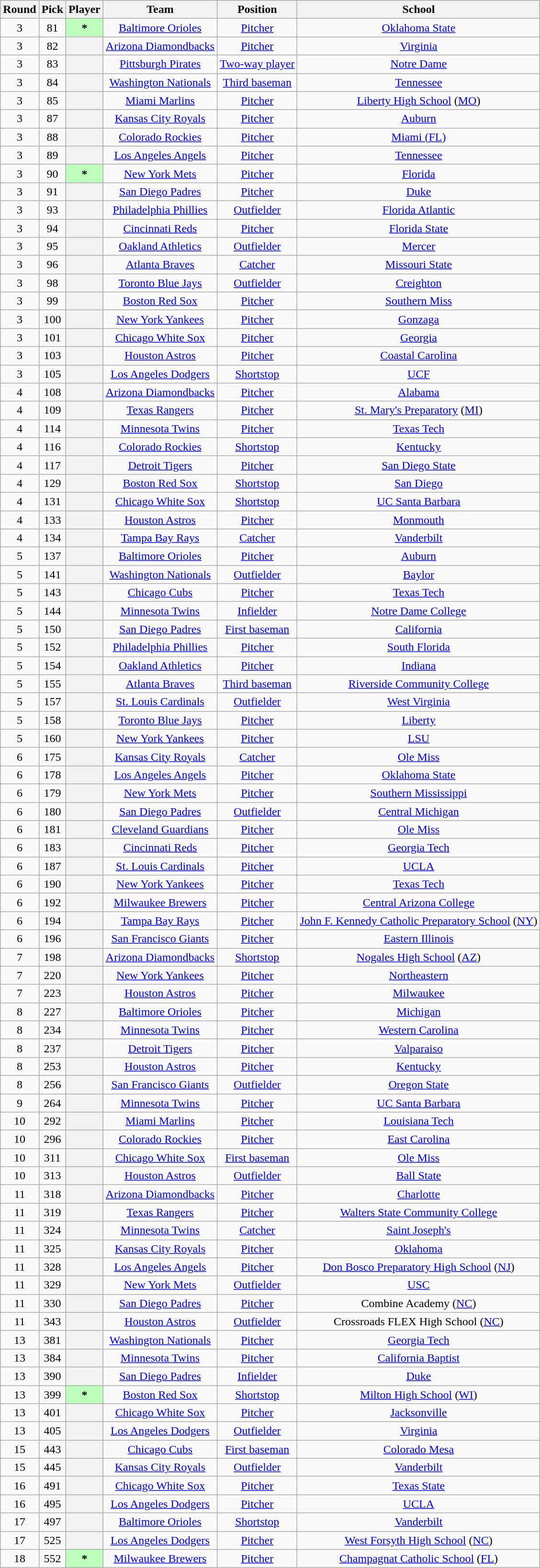<table class="wikitable sortable plainrowheaders" style="text-align:center; width=74%">
<tr>
<th scope="col">Round</th>
<th scope="col">Pick</th>
<th scope="col">Player</th>
<th scope="col">Team</th>
<th scope="col">Position</th>
<th scope="col">School</th>
</tr>
<tr>
<td>3</td>
<td>81</td>
<th scope="row" style="text-align:center; background:#bfb;">*</th>
<td><a href='#'>Baltimore Orioles</a></td>
<td><a href='#'>Pitcher</a></td>
<td><a href='#'>Oklahoma State</a></td>
</tr>
<tr>
<td>3</td>
<td>82</td>
<th scope="row" style="text-align:center"></th>
<td><a href='#'>Arizona Diamondbacks</a></td>
<td><a href='#'>Pitcher</a></td>
<td><a href='#'>Virginia</a></td>
</tr>
<tr>
<td>3</td>
<td>83</td>
<th scope="row" style="text-align:center"></th>
<td><a href='#'>Pittsburgh Pirates</a></td>
<td><a href='#'>Two-way player</a></td>
<td><a href='#'>Notre Dame</a></td>
</tr>
<tr>
<td>3</td>
<td>84</td>
<th scope="row" style="text-align:center"></th>
<td><a href='#'>Washington Nationals</a></td>
<td><a href='#'>Third baseman</a></td>
<td><a href='#'>Tennessee</a></td>
</tr>
<tr>
<td>3</td>
<td>85</td>
<th scope="row" style="text-align:center"></th>
<td><a href='#'>Miami Marlins</a></td>
<td><a href='#'>Pitcher</a></td>
<td><a href='#'>Liberty High School</a> (<a href='#'>MO</a>)</td>
</tr>
<tr>
<td>3</td>
<td>87</td>
<th scope="row" style="text-align:center"></th>
<td><a href='#'>Kansas City Royals</a></td>
<td><a href='#'>Pitcher</a></td>
<td><a href='#'>Auburn</a></td>
</tr>
<tr>
<td>3</td>
<td>88</td>
<th scope="row" style="text-align:center"></th>
<td><a href='#'>Colorado Rockies</a></td>
<td><a href='#'>Pitcher</a></td>
<td><a href='#'>Miami (FL)</a></td>
</tr>
<tr>
<td>3</td>
<td>89</td>
<th scope="row" style="text-align:center"></th>
<td><a href='#'>Los Angeles Angels</a></td>
<td><a href='#'>Pitcher</a></td>
<td><a href='#'>Tennessee</a></td>
</tr>
<tr>
<td>3</td>
<td>90</td>
<th scope="row" style="text-align:center; background:#bfb;">*</th>
<td><a href='#'>New York Mets</a></td>
<td><a href='#'>Pitcher</a></td>
<td><a href='#'>Florida</a></td>
</tr>
<tr>
<td>3</td>
<td>91</td>
<th scope="row" style="text-align:center"></th>
<td><a href='#'>San Diego Padres</a></td>
<td><a href='#'>Pitcher</a></td>
<td><a href='#'>Duke</a></td>
</tr>
<tr>
<td>3</td>
<td>93</td>
<th scope="row" style="text-align:center"></th>
<td><a href='#'>Philadelphia Phillies</a></td>
<td><a href='#'>Outfielder</a></td>
<td><a href='#'>Florida Atlantic</a></td>
</tr>
<tr>
<td>3</td>
<td>94</td>
<th scope="row" style="text-align:center"></th>
<td><a href='#'>Cincinnati Reds</a></td>
<td><a href='#'>Pitcher</a></td>
<td><a href='#'>Florida State</a></td>
</tr>
<tr>
<td>3</td>
<td>95</td>
<th scope="row" style="text-align:center"></th>
<td><a href='#'>Oakland Athletics</a></td>
<td><a href='#'>Outfielder</a></td>
<td><a href='#'>Mercer</a></td>
</tr>
<tr>
<td>3</td>
<td>96</td>
<th scope="row" style="text-align:center"></th>
<td><a href='#'>Atlanta Braves</a></td>
<td><a href='#'>Catcher</a></td>
<td><a href='#'>Missouri State</a></td>
</tr>
<tr>
<td>3</td>
<td>98</td>
<th scope="row" style="text-align:center"></th>
<td><a href='#'>Toronto Blue Jays</a></td>
<td><a href='#'>Outfielder</a></td>
<td><a href='#'>Creighton</a></td>
</tr>
<tr>
<td>3</td>
<td>99</td>
<th scope="row" style="text-align:center"></th>
<td><a href='#'>Boston Red Sox</a></td>
<td><a href='#'>Pitcher</a></td>
<td><a href='#'>Southern Miss</a></td>
</tr>
<tr>
<td>3</td>
<td>100</td>
<th scope="row" style="text-align:center"></th>
<td><a href='#'>New York Yankees</a></td>
<td><a href='#'>Pitcher</a></td>
<td><a href='#'>Gonzaga</a></td>
</tr>
<tr>
<td>3</td>
<td>101</td>
<th scope="row" style="text-align:center"></th>
<td><a href='#'>Chicago White Sox</a></td>
<td><a href='#'>Pitcher</a></td>
<td><a href='#'>Georgia</a></td>
</tr>
<tr>
<td>3</td>
<td>103</td>
<th scope="row" style="text-align:center"></th>
<td><a href='#'>Houston Astros</a></td>
<td><a href='#'>Pitcher</a></td>
<td><a href='#'>Coastal Carolina</a></td>
</tr>
<tr>
<td>3</td>
<td>105</td>
<th scope="row" style="text-align:center"></th>
<td><a href='#'>Los Angeles Dodgers</a></td>
<td><a href='#'>Shortstop</a></td>
<td><a href='#'>UCF</a></td>
</tr>
<tr>
<td>4</td>
<td>108</td>
<th scope="row" style="text-align:center"></th>
<td><a href='#'>Arizona Diamondbacks</a></td>
<td><a href='#'>Pitcher</a></td>
<td><a href='#'>Alabama</a></td>
</tr>
<tr>
<td>4</td>
<td>109</td>
<th scope="row" style="text-align:center"></th>
<td><a href='#'>Texas Rangers</a></td>
<td><a href='#'>Pitcher</a></td>
<td><a href='#'>St. Mary's Preparatory</a> (<a href='#'>MI</a>)</td>
</tr>
<tr>
<td>4</td>
<td>114</td>
<th scope="row" style="text-align:center"></th>
<td><a href='#'>Minnesota Twins</a></td>
<td><a href='#'>Pitcher</a></td>
<td><a href='#'>Texas Tech</a></td>
</tr>
<tr>
<td>4</td>
<td>116</td>
<th scope="row" style="text-align:center"></th>
<td><a href='#'>Colorado Rockies</a></td>
<td><a href='#'>Shortstop</a></td>
<td><a href='#'>Kentucky</a></td>
</tr>
<tr>
<td>4</td>
<td>117</td>
<th scope="row" style="text-align:center"></th>
<td><a href='#'>Detroit Tigers</a></td>
<td><a href='#'>Pitcher</a></td>
<td><a href='#'>San Diego State</a></td>
</tr>
<tr>
<td>4</td>
<td>129</td>
<th scope="row" style="text-align:center"></th>
<td><a href='#'>Boston Red Sox</a></td>
<td><a href='#'>Shortstop</a></td>
<td><a href='#'>San Diego</a></td>
</tr>
<tr>
<td>4</td>
<td>131</td>
<th scope="row" style="text-align:center"></th>
<td><a href='#'>Chicago White Sox</a></td>
<td><a href='#'>Shortstop</a></td>
<td><a href='#'>UC Santa Barbara</a></td>
</tr>
<tr>
<td>4</td>
<td>133</td>
<th scope="row" style="text-align:center"></th>
<td><a href='#'>Houston Astros</a></td>
<td><a href='#'>Pitcher</a></td>
<td><a href='#'>Monmouth</a></td>
</tr>
<tr>
<td>4</td>
<td>134</td>
<th scope="row" style="text-align:center"></th>
<td><a href='#'>Tampa Bay Rays</a></td>
<td><a href='#'>Catcher</a></td>
<td><a href='#'>Vanderbilt</a></td>
</tr>
<tr>
<td>5</td>
<td>137</td>
<th scope="row" style="text-align:center"></th>
<td><a href='#'>Baltimore Orioles</a></td>
<td><a href='#'>Pitcher</a></td>
<td><a href='#'>Auburn</a></td>
</tr>
<tr>
<td>5</td>
<td>141</td>
<th scope="row" style="text-align:center"></th>
<td><a href='#'>Washington Nationals</a></td>
<td><a href='#'>Outfielder</a></td>
<td><a href='#'>Baylor</a></td>
</tr>
<tr>
<td>5</td>
<td>143</td>
<th scope="row" style="text-align:center"></th>
<td><a href='#'>Chicago Cubs</a></td>
<td><a href='#'>Pitcher</a></td>
<td><a href='#'>Texas Tech</a></td>
</tr>
<tr>
<td>5</td>
<td>144</td>
<th scope="row" style="text-align:center"></th>
<td><a href='#'>Minnesota Twins</a></td>
<td><a href='#'>Infielder</a></td>
<td><a href='#'>Notre Dame College</a></td>
</tr>
<tr>
<td>5</td>
<td>150</td>
<th scope="row" style="text-align:center"></th>
<td><a href='#'>San Diego Padres</a></td>
<td><a href='#'>First baseman</a></td>
<td><a href='#'>California</a></td>
</tr>
<tr>
<td>5</td>
<td>152</td>
<th scope="row" style="text-align:center"></th>
<td><a href='#'>Philadelphia Phillies</a></td>
<td><a href='#'>Pitcher</a></td>
<td><a href='#'>South Florida</a></td>
</tr>
<tr>
<td>5</td>
<td>154</td>
<th scope="row" style="text-align:center"></th>
<td><a href='#'>Oakland Athletics</a></td>
<td><a href='#'>Pitcher</a></td>
<td><a href='#'>Indiana</a></td>
</tr>
<tr>
<td>5</td>
<td>155</td>
<th scope="row" style="text-align:center"></th>
<td><a href='#'>Atlanta Braves</a></td>
<td><a href='#'>Third baseman</a></td>
<td><a href='#'>Riverside Community College</a></td>
</tr>
<tr>
<td>5</td>
<td>157</td>
<th scope="row" style="text-align:center"></th>
<td><a href='#'>St. Louis Cardinals</a></td>
<td><a href='#'>Outfielder</a></td>
<td><a href='#'>West Virginia</a></td>
</tr>
<tr>
<td>5</td>
<td>158</td>
<th scope="row" style="text-align:center"></th>
<td><a href='#'>Toronto Blue Jays</a></td>
<td><a href='#'>Pitcher</a></td>
<td><a href='#'>Liberty</a></td>
</tr>
<tr>
<td>5</td>
<td>160</td>
<th scope="row" style="text-align:center"></th>
<td><a href='#'>New York Yankees</a></td>
<td><a href='#'>Pitcher</a></td>
<td><a href='#'>LSU</a></td>
</tr>
<tr>
<td>6</td>
<td>175</td>
<th scope="row" style="text-align:center"></th>
<td><a href='#'>Kansas City Royals</a></td>
<td><a href='#'>Catcher</a></td>
<td><a href='#'>Ole Miss</a></td>
</tr>
<tr>
<td>6</td>
<td>178</td>
<th scope="row" style="text-align:center"></th>
<td><a href='#'>Los Angeles Angels</a></td>
<td><a href='#'>Pitcher</a></td>
<td><a href='#'>Oklahoma State</a></td>
</tr>
<tr>
<td>6</td>
<td>179</td>
<th scope="row" style="text-align:center"></th>
<td><a href='#'>New York Mets</a></td>
<td><a href='#'>Pitcher</a></td>
<td><a href='#'>Southern Mississippi</a></td>
</tr>
<tr>
<td>6</td>
<td>180</td>
<th scope="row" style="text-align:center"></th>
<td><a href='#'>San Diego Padres</a></td>
<td><a href='#'>Outfielder</a></td>
<td><a href='#'>Central Michigan</a></td>
</tr>
<tr>
<td>6</td>
<td>181</td>
<th scope="row" style="text-align:center"></th>
<td><a href='#'>Cleveland Guardians</a></td>
<td><a href='#'>Pitcher</a></td>
<td><a href='#'>Ole Miss</a></td>
</tr>
<tr>
<td>6</td>
<td>183</td>
<th scope="row" style="text-align:center"></th>
<td><a href='#'>Cincinnati Reds</a></td>
<td><a href='#'>Pitcher</a></td>
<td><a href='#'>Georgia Tech</a></td>
</tr>
<tr>
<td>6</td>
<td>187</td>
<th scope="row" style="text-align:center"></th>
<td><a href='#'>St. Louis Cardinals</a></td>
<td><a href='#'>Pitcher</a></td>
<td><a href='#'>UCLA</a></td>
</tr>
<tr>
<td>6</td>
<td>190</td>
<th scope="row" style="text-align:center"></th>
<td><a href='#'>New York Yankees</a></td>
<td><a href='#'>Pitcher</a></td>
<td><a href='#'>Texas Tech</a></td>
</tr>
<tr>
<td>6</td>
<td>192</td>
<th scope="row" style="text-align:center"></th>
<td><a href='#'>Milwaukee Brewers</a></td>
<td><a href='#'>Pitcher</a></td>
<td><a href='#'>Central Arizona College</a></td>
</tr>
<tr>
<td>6</td>
<td>194</td>
<th scope="row" style="text-align:center"></th>
<td><a href='#'>Tampa Bay Rays</a></td>
<td><a href='#'>Pitcher</a></td>
<td><a href='#'>John F. Kennedy Catholic Preparatory School</a> (<a href='#'>NY</a>)</td>
</tr>
<tr>
<td>6</td>
<td>196</td>
<th scope="row" style="text-align:center"></th>
<td><a href='#'>San Francisco Giants</a></td>
<td><a href='#'>Pitcher</a></td>
<td><a href='#'>Eastern Illinois</a></td>
</tr>
<tr>
<td>7</td>
<td>198</td>
<th scope="row" style="text-align:center"></th>
<td><a href='#'>Arizona Diamondbacks</a></td>
<td><a href='#'>Shortstop</a></td>
<td><a href='#'>Nogales High School</a> (<a href='#'>AZ</a>)</td>
</tr>
<tr>
<td>7</td>
<td>220</td>
<th scope="row" style="text-align:center"></th>
<td><a href='#'>New York Yankees</a></td>
<td><a href='#'>Pitcher</a></td>
<td><a href='#'>Northeastern</a></td>
</tr>
<tr>
<td>7</td>
<td>223</td>
<th scope="row" style="text-align:center"></th>
<td><a href='#'>Houston Astros</a></td>
<td><a href='#'>Pitcher</a></td>
<td><a href='#'>Milwaukee</a></td>
</tr>
<tr>
<td>8</td>
<td>227</td>
<th scope="row" style="text-align:center"></th>
<td><a href='#'>Baltimore Orioles</a></td>
<td><a href='#'>Pitcher</a></td>
<td><a href='#'>Michigan</a></td>
</tr>
<tr>
<td>8</td>
<td>234</td>
<th scope="row" style="text-align:center"></th>
<td><a href='#'>Minnesota Twins</a></td>
<td><a href='#'>Pitcher</a></td>
<td><a href='#'>Western Carolina</a></td>
</tr>
<tr>
<td>8</td>
<td>237</td>
<th scope="row" style="text-align:center"></th>
<td><a href='#'>Detroit Tigers</a></td>
<td><a href='#'>Pitcher</a></td>
<td><a href='#'>Valparaiso</a></td>
</tr>
<tr>
<td>8</td>
<td>253</td>
<th scope="row" style="text-align:center"></th>
<td><a href='#'>Houston Astros</a></td>
<td><a href='#'>Pitcher</a></td>
<td><a href='#'>Kentucky</a></td>
</tr>
<tr>
<td>8</td>
<td>256</td>
<th scope="row" style="text-align:center"></th>
<td><a href='#'>San Francisco Giants</a></td>
<td><a href='#'>Outfielder</a></td>
<td><a href='#'>Oregon State</a></td>
</tr>
<tr>
<td>9</td>
<td>264</td>
<th scope="row" style="text-align:center"></th>
<td><a href='#'>Minnesota Twins</a></td>
<td><a href='#'>Pitcher</a></td>
<td><a href='#'>UC Santa Barbara</a></td>
</tr>
<tr>
<td>10</td>
<td>292</td>
<th scope="row" style="text-align:center"></th>
<td><a href='#'>Miami Marlins</a></td>
<td><a href='#'>Pitcher</a></td>
<td><a href='#'>Louisiana Tech</a></td>
</tr>
<tr>
<td>10</td>
<td>296</td>
<th scope="row" style="text-align:center"></th>
<td><a href='#'>Colorado Rockies</a></td>
<td><a href='#'>Pitcher</a></td>
<td><a href='#'>East Carolina</a></td>
</tr>
<tr>
<td>10</td>
<td>311</td>
<th scope="row" style="text-align:center"></th>
<td><a href='#'>Chicago White Sox</a></td>
<td><a href='#'>First baseman</a></td>
<td><a href='#'>Ole Miss</a></td>
</tr>
<tr>
<td>10</td>
<td>313</td>
<th scope="row" style="text-align:center"></th>
<td><a href='#'>Houston Astros</a></td>
<td><a href='#'>Outfielder</a></td>
<td><a href='#'>Ball State</a></td>
</tr>
<tr>
<td>11</td>
<td>318</td>
<th scope="row" style="text-align:center"></th>
<td><a href='#'>Arizona Diamondbacks</a></td>
<td><a href='#'>Pitcher</a></td>
<td><a href='#'>Charlotte</a></td>
</tr>
<tr>
<td>11</td>
<td>319</td>
<th scope="row" style="text-align:center"></th>
<td><a href='#'>Texas Rangers</a></td>
<td><a href='#'>Pitcher</a></td>
<td><a href='#'>Walters State Community College</a></td>
</tr>
<tr>
<td>11</td>
<td>324</td>
<th scope="row" style="text-align:center"></th>
<td><a href='#'>Minnesota Twins</a></td>
<td><a href='#'>Catcher</a></td>
<td><a href='#'>Saint Joseph's</a></td>
</tr>
<tr>
<td>11</td>
<td>325</td>
<th scope="row" style="text-align:center"></th>
<td><a href='#'>Kansas City Royals</a></td>
<td><a href='#'>Pitcher</a></td>
<td><a href='#'>Oklahoma</a></td>
</tr>
<tr>
<td>11</td>
<td>328</td>
<th scope="row" style="text-align:center"></th>
<td><a href='#'>Los Angeles Angels</a></td>
<td><a href='#'>Pitcher</a></td>
<td><a href='#'>Don Bosco Preparatory High School</a> (<a href='#'>NJ</a>)</td>
</tr>
<tr>
<td>11</td>
<td>329</td>
<th scope="row" style="text-align:center"></th>
<td><a href='#'>New York Mets</a></td>
<td><a href='#'>Outfielder</a></td>
<td><a href='#'>USC</a></td>
</tr>
<tr>
<td>11</td>
<td>330</td>
<th scope="row" style="text-align:center"></th>
<td><a href='#'>San Diego Padres</a></td>
<td><a href='#'>Pitcher</a></td>
<td>Combine Academy (<a href='#'>NC</a>)</td>
</tr>
<tr>
<td>11</td>
<td>343</td>
<th scope="row" style="text-align:center"></th>
<td><a href='#'>Houston Astros</a></td>
<td><a href='#'>Outfielder</a></td>
<td>Crossroads FLEX High School (<a href='#'>NC</a>)</td>
</tr>
<tr>
<td>13</td>
<td>381</td>
<th scope="row" style="text-align:center"></th>
<td><a href='#'>Washington Nationals</a></td>
<td><a href='#'>Pitcher</a></td>
<td><a href='#'>Georgia Tech</a></td>
</tr>
<tr>
<td>13</td>
<td>384</td>
<th scope="row" style="text-align:center"></th>
<td><a href='#'>Minnesota Twins</a></td>
<td><a href='#'>Pitcher</a></td>
<td><a href='#'>California Baptist</a></td>
</tr>
<tr>
<td>13</td>
<td>390</td>
<th scope="row" style="text-align:center"></th>
<td><a href='#'>San Diego Padres</a></td>
<td><a href='#'>Infielder</a></td>
<td><a href='#'>Duke</a></td>
</tr>
<tr>
<td>13</td>
<td>399</td>
<th scope="row" style="text-align:center; background:#bfb;">*</th>
<td><a href='#'>Boston Red Sox</a></td>
<td><a href='#'>Shortstop</a></td>
<td><a href='#'>Milton High School</a> (<a href='#'>WI</a>)</td>
</tr>
<tr>
<td>13</td>
<td>401</td>
<th scope="row" style="text-align:center"></th>
<td><a href='#'>Chicago White Sox</a></td>
<td><a href='#'>Pitcher</a></td>
<td><a href='#'>Jacksonville</a></td>
</tr>
<tr>
<td>13</td>
<td>405</td>
<th scope="row" style="text-align:center"></th>
<td><a href='#'>Los Angeles Dodgers</a></td>
<td><a href='#'>Outfielder</a></td>
<td><a href='#'>Virginia</a></td>
</tr>
<tr>
<td>15</td>
<td>443</td>
<th scope="row" style="text-align:center"></th>
<td><a href='#'>Chicago Cubs</a></td>
<td><a href='#'>First baseman</a></td>
<td><a href='#'>Colorado Mesa</a></td>
</tr>
<tr>
<td>15</td>
<td>445</td>
<th scope="row" style="text-align:center"></th>
<td><a href='#'>Kansas City Royals</a></td>
<td><a href='#'>Outfielder</a></td>
<td><a href='#'>Vanderbilt</a></td>
</tr>
<tr>
<td>16</td>
<td>491</td>
<th scope="row" style="text-align:center"></th>
<td><a href='#'>Chicago White Sox</a></td>
<td><a href='#'>Pitcher</a></td>
<td><a href='#'>Texas State</a></td>
</tr>
<tr>
<td>16</td>
<td>495</td>
<th scope="row" style="text-align:center"></th>
<td><a href='#'>Los Angeles Dodgers</a></td>
<td><a href='#'>Pitcher</a></td>
<td><a href='#'>UCLA</a></td>
</tr>
<tr>
<td>17</td>
<td>497</td>
<th scope="row" style="text-align:center"></th>
<td><a href='#'>Baltimore Orioles</a></td>
<td><a href='#'>Shortstop</a></td>
<td><a href='#'>Vanderbilt</a></td>
</tr>
<tr>
<td>17</td>
<td>525</td>
<th scope="row" style="text-align:center"></th>
<td><a href='#'>Los Angeles Dodgers</a></td>
<td><a href='#'>Pitcher</a></td>
<td><a href='#'>West Forsyth High School</a> (<a href='#'>NC</a>)</td>
</tr>
<tr>
<td>18</td>
<td>552</td>
<th scope="row" style="text-align:center; background:#bfb;">*</th>
<td><a href='#'>Milwaukee Brewers</a></td>
<td><a href='#'>Pitcher</a></td>
<td><a href='#'>Champagnat Catholic School</a> (<a href='#'>FL</a>)</td>
</tr>
</table>
